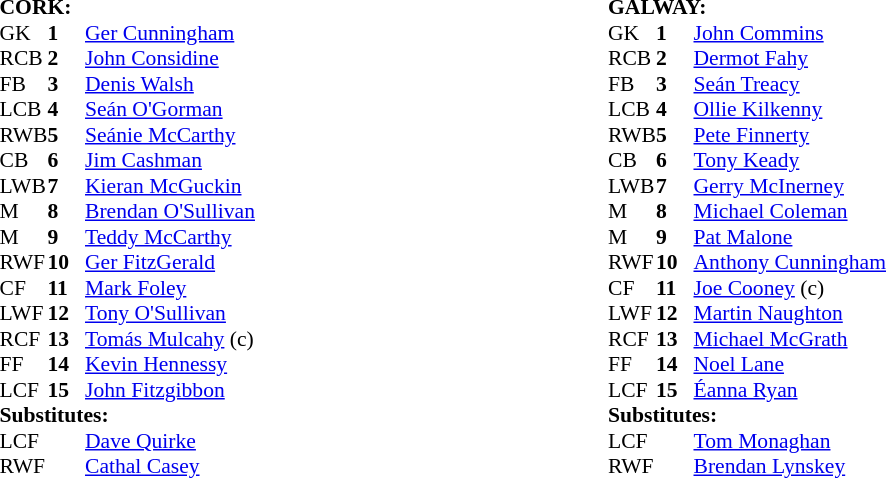<table width="100%">
<tr>
<td valign="top" width="50%"><br><table style="font-size: 90%" cellspacing="0" cellpadding="0" align=center>
<tr>
<td colspan="4"><strong>CORK:</strong></td>
</tr>
<tr>
<th width="25"></th>
<th width="25"></th>
</tr>
<tr>
<td>GK</td>
<td><strong>1</strong></td>
<td><a href='#'>Ger Cunningham</a></td>
</tr>
<tr>
<td>RCB</td>
<td><strong>2</strong></td>
<td><a href='#'>John Considine</a></td>
</tr>
<tr>
<td>FB</td>
<td><strong>3</strong></td>
<td><a href='#'>Denis Walsh</a></td>
</tr>
<tr>
<td>LCB</td>
<td><strong>4</strong></td>
<td><a href='#'>Seán O'Gorman</a></td>
</tr>
<tr>
<td>RWB</td>
<td><strong>5</strong></td>
<td><a href='#'>Seánie McCarthy</a></td>
</tr>
<tr>
<td>CB</td>
<td><strong>6</strong></td>
<td><a href='#'>Jim Cashman</a></td>
</tr>
<tr>
<td>LWB</td>
<td><strong>7</strong></td>
<td><a href='#'>Kieran McGuckin</a></td>
</tr>
<tr>
<td>M</td>
<td><strong>8</strong></td>
<td><a href='#'>Brendan O'Sullivan</a></td>
</tr>
<tr>
<td>M</td>
<td><strong>9</strong></td>
<td><a href='#'>Teddy McCarthy</a></td>
</tr>
<tr>
<td>RWF</td>
<td><strong>10</strong></td>
<td><a href='#'>Ger FitzGerald</a></td>
</tr>
<tr>
<td>CF</td>
<td><strong>11</strong></td>
<td><a href='#'>Mark Foley</a></td>
</tr>
<tr>
<td>LWF</td>
<td><strong>12</strong></td>
<td><a href='#'>Tony O'Sullivan</a></td>
</tr>
<tr>
<td>RCF</td>
<td><strong>13</strong></td>
<td><a href='#'>Tomás Mulcahy</a> (c)</td>
</tr>
<tr>
<td>FF</td>
<td><strong>14</strong></td>
<td><a href='#'>Kevin Hennessy</a></td>
</tr>
<tr>
<td>LCF</td>
<td><strong>15</strong></td>
<td><a href='#'>John Fitzgibbon</a></td>
</tr>
<tr>
<td colspan=4><strong>Substitutes:</strong></td>
</tr>
<tr>
<td>LCF</td>
<td></td>
<td><a href='#'>Dave Quirke</a></td>
</tr>
<tr>
<td>RWF</td>
<td></td>
<td><a href='#'>Cathal Casey</a></td>
</tr>
</table>
</td>
<td valign="top"></td>
<td valign="top" width="50%"><br><table style="font-size: 90%" cellspacing="0" cellpadding="0">
<tr>
<td colspan="4"><strong>GALWAY:</strong></td>
</tr>
<tr>
<th width="25"></th>
<th width="25"></th>
</tr>
<tr>
<td>GK</td>
<td><strong>1</strong></td>
<td><a href='#'>John Commins</a></td>
</tr>
<tr>
<td>RCB</td>
<td><strong>2</strong></td>
<td><a href='#'>Dermot Fahy</a></td>
</tr>
<tr>
<td>FB</td>
<td><strong>3</strong></td>
<td><a href='#'>Seán Treacy</a></td>
</tr>
<tr>
<td>LCB</td>
<td><strong>4</strong></td>
<td><a href='#'>Ollie Kilkenny</a></td>
</tr>
<tr>
<td>RWB</td>
<td><strong>5</strong></td>
<td><a href='#'>Pete Finnerty</a></td>
</tr>
<tr>
<td>CB</td>
<td><strong>6</strong></td>
<td><a href='#'>Tony Keady</a></td>
</tr>
<tr>
<td>LWB</td>
<td><strong>7</strong></td>
<td><a href='#'>Gerry McInerney</a></td>
</tr>
<tr>
<td>M</td>
<td><strong>8</strong></td>
<td><a href='#'>Michael Coleman</a></td>
</tr>
<tr>
<td>M</td>
<td><strong>9</strong></td>
<td><a href='#'>Pat Malone</a></td>
</tr>
<tr>
<td>RWF</td>
<td><strong>10</strong></td>
<td><a href='#'>Anthony Cunningham</a></td>
</tr>
<tr>
<td>CF</td>
<td><strong>11</strong></td>
<td><a href='#'>Joe Cooney</a> (c)</td>
</tr>
<tr>
<td>LWF</td>
<td><strong>12</strong></td>
<td><a href='#'>Martin Naughton</a></td>
</tr>
<tr>
<td>RCF</td>
<td><strong>13</strong></td>
<td><a href='#'>Michael McGrath</a></td>
</tr>
<tr>
<td>FF</td>
<td><strong>14</strong></td>
<td><a href='#'>Noel Lane</a></td>
</tr>
<tr>
<td>LCF</td>
<td><strong>15</strong></td>
<td><a href='#'>Éanna Ryan</a></td>
</tr>
<tr>
<td colspan=4><strong>Substitutes:</strong></td>
</tr>
<tr>
<td>LCF</td>
<td></td>
<td><a href='#'>Tom Monaghan</a></td>
</tr>
<tr>
<td>RWF</td>
<td></td>
<td><a href='#'>Brendan Lynskey</a></td>
</tr>
</table>
</td>
</tr>
</table>
